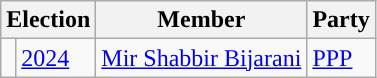<table class="wikitable">
<tr>
<th colspan="2">Election</th>
<th>Member</th>
<th>Party</th>
</tr>
<tr>
<td style="background-color: "></td>
<td><a href='#'>2024</a></td>
<td><a href='#'>Mir Shabbir Bijarani</a></td>
<td><a href='#'>PPP</a></td>
</tr>
</table>
